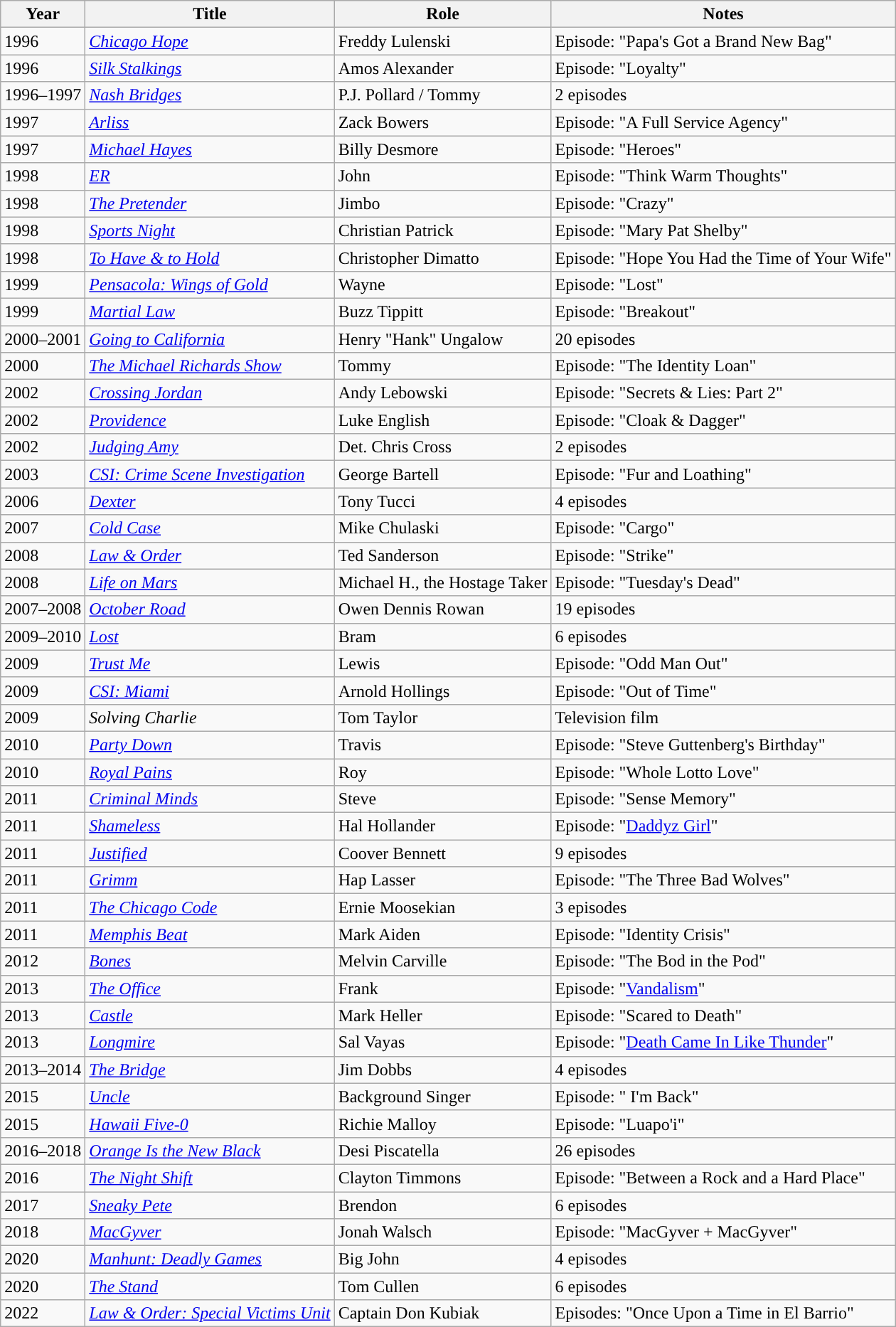<table class="wikitable">
<tr>
<th>Year</th>
<th>Title</th>
<th>Role</th>
<th>Notes</th>
</tr>
<tr>
<td>1996</td>
<td><em><a href='#'>Chicago Hope</a></em></td>
<td>Freddy Lulenski</td>
<td>Episode: "Papa's Got a Brand New Bag"</td>
</tr>
<tr>
<td>1996</td>
<td><em><a href='#'>Silk Stalkings</a></em></td>
<td>Amos Alexander</td>
<td>Episode: "Loyalty"</td>
</tr>
<tr>
<td>1996–1997</td>
<td><em><a href='#'>Nash Bridges</a></em></td>
<td>P.J. Pollard / Tommy</td>
<td>2 episodes</td>
</tr>
<tr>
<td>1997</td>
<td><em><a href='#'>Arliss</a></em></td>
<td>Zack Bowers</td>
<td>Episode: "A Full Service Agency"</td>
</tr>
<tr>
<td>1997</td>
<td><em><a href='#'>Michael Hayes</a></em></td>
<td>Billy Desmore</td>
<td>Episode: "Heroes"</td>
</tr>
<tr>
<td>1998</td>
<td><em><a href='#'>ER</a></em></td>
<td>John</td>
<td>Episode: "Think Warm Thoughts"</td>
</tr>
<tr>
<td>1998</td>
<td><em><a href='#'>The Pretender</a></em></td>
<td>Jimbo</td>
<td>Episode: "Crazy"</td>
</tr>
<tr>
<td>1998</td>
<td><em><a href='#'>Sports Night</a></em></td>
<td>Christian Patrick</td>
<td>Episode: "Mary Pat Shelby"</td>
</tr>
<tr>
<td>1998</td>
<td><em><a href='#'>To Have & to Hold</a></em></td>
<td>Christopher Dimatto</td>
<td>Episode: "Hope You Had the Time of Your Wife"</td>
</tr>
<tr>
<td>1999</td>
<td><em><a href='#'>Pensacola: Wings of Gold</a></em></td>
<td>Wayne</td>
<td>Episode: "Lost"</td>
</tr>
<tr>
<td>1999</td>
<td><em><a href='#'>Martial Law</a></em></td>
<td>Buzz Tippitt</td>
<td>Episode: "Breakout"</td>
</tr>
<tr>
<td>2000–2001</td>
<td><em><a href='#'>Going to California</a></em></td>
<td>Henry "Hank" Ungalow</td>
<td>20 episodes</td>
</tr>
<tr>
<td>2000</td>
<td><em><a href='#'>The Michael Richards Show</a></em></td>
<td>Tommy</td>
<td>Episode: "The Identity Loan"</td>
</tr>
<tr>
<td>2002</td>
<td><em><a href='#'>Crossing Jordan</a></em></td>
<td>Andy Lebowski</td>
<td>Episode: "Secrets & Lies: Part 2"</td>
</tr>
<tr>
<td>2002</td>
<td><em><a href='#'>Providence</a></em></td>
<td>Luke English</td>
<td>Episode: "Cloak & Dagger"</td>
</tr>
<tr>
<td>2002</td>
<td><em><a href='#'>Judging Amy</a></em></td>
<td>Det. Chris Cross</td>
<td>2 episodes</td>
</tr>
<tr>
<td>2003</td>
<td><em><a href='#'>CSI: Crime Scene Investigation</a></em></td>
<td>George Bartell</td>
<td>Episode: "Fur and Loathing"</td>
</tr>
<tr>
<td>2006</td>
<td><em><a href='#'>Dexter</a></em></td>
<td>Tony Tucci</td>
<td>4 episodes</td>
</tr>
<tr>
<td>2007</td>
<td><em><a href='#'>Cold Case</a></em></td>
<td>Mike Chulaski</td>
<td>Episode: "Cargo"</td>
</tr>
<tr>
<td>2008</td>
<td><em><a href='#'>Law & Order</a></em></td>
<td>Ted Sanderson</td>
<td>Episode: "Strike"</td>
</tr>
<tr>
<td>2008</td>
<td><em><a href='#'>Life on Mars</a></em></td>
<td>Michael H., the Hostage Taker</td>
<td>Episode: "Tuesday's Dead"</td>
</tr>
<tr>
<td>2007–2008</td>
<td><em><a href='#'>October Road</a></em></td>
<td>Owen Dennis Rowan</td>
<td>19 episodes</td>
</tr>
<tr>
<td>2009–2010</td>
<td><em><a href='#'>Lost</a></em></td>
<td>Bram</td>
<td>6 episodes</td>
</tr>
<tr>
<td>2009</td>
<td><em><a href='#'>Trust Me</a></em></td>
<td>Lewis</td>
<td>Episode: "Odd Man Out"</td>
</tr>
<tr>
<td>2009</td>
<td><em><a href='#'>CSI: Miami</a></em></td>
<td>Arnold Hollings</td>
<td>Episode: "Out of Time"</td>
</tr>
<tr>
<td>2009</td>
<td><em>Solving Charlie</em></td>
<td>Tom Taylor</td>
<td>Television film</td>
</tr>
<tr>
<td>2010</td>
<td><em><a href='#'>Party Down</a></em></td>
<td>Travis</td>
<td>Episode: "Steve Guttenberg's Birthday"</td>
</tr>
<tr>
<td>2010</td>
<td><em><a href='#'>Royal Pains</a></em></td>
<td>Roy</td>
<td>Episode: "Whole Lotto Love"</td>
</tr>
<tr>
<td>2011</td>
<td><em><a href='#'>Criminal Minds</a></em></td>
<td>Steve</td>
<td>Episode: "Sense Memory"</td>
</tr>
<tr>
<td>2011</td>
<td><em><a href='#'>Shameless</a></em></td>
<td>Hal Hollander</td>
<td>Episode: "<a href='#'>Daddyz Girl</a>"</td>
</tr>
<tr>
<td>2011</td>
<td><em><a href='#'>Justified</a></em></td>
<td>Coover Bennett</td>
<td>9 episodes</td>
</tr>
<tr>
<td>2011</td>
<td><em><a href='#'>Grimm</a></em></td>
<td>Hap Lasser</td>
<td>Episode: "The Three Bad Wolves"</td>
</tr>
<tr>
<td>2011</td>
<td><em><a href='#'>The Chicago Code</a></em></td>
<td>Ernie Moosekian</td>
<td>3 episodes</td>
</tr>
<tr>
<td>2011</td>
<td><em><a href='#'>Memphis Beat</a></em></td>
<td>Mark Aiden</td>
<td>Episode: "Identity Crisis"</td>
</tr>
<tr>
<td>2012</td>
<td><em><a href='#'>Bones</a></em></td>
<td>Melvin Carville</td>
<td>Episode: "The Bod in the Pod"</td>
</tr>
<tr>
<td>2013</td>
<td><em><a href='#'>The Office</a></em></td>
<td>Frank</td>
<td>Episode: "<a href='#'>Vandalism</a>"</td>
</tr>
<tr>
<td>2013</td>
<td><em><a href='#'>Castle</a></em></td>
<td>Mark Heller</td>
<td>Episode: "Scared to Death"</td>
</tr>
<tr>
<td>2013</td>
<td><em><a href='#'>Longmire</a></em></td>
<td>Sal Vayas</td>
<td>Episode: "<a href='#'>Death Came In Like Thunder</a>"</td>
</tr>
<tr>
<td>2013–2014</td>
<td><em><a href='#'>The Bridge</a></em></td>
<td>Jim Dobbs</td>
<td>4 episodes</td>
</tr>
<tr>
<td>2015</td>
<td><em><a href='#'>Uncle</a></em></td>
<td>Background Singer</td>
<td>Episode: " I'm Back"</td>
</tr>
<tr>
<td>2015</td>
<td><em><a href='#'>Hawaii Five-0</a></em></td>
<td>Richie Malloy</td>
<td>Episode: "Luapo'i"</td>
</tr>
<tr>
<td>2016–2018</td>
<td><em><a href='#'>Orange Is the New Black</a></em></td>
<td>Desi Piscatella</td>
<td>26 episodes</td>
</tr>
<tr>
<td>2016</td>
<td><em><a href='#'>The Night Shift</a></em></td>
<td>Clayton Timmons</td>
<td>Episode: "Between a Rock and a Hard Place"</td>
</tr>
<tr>
<td>2017</td>
<td><em><a href='#'>Sneaky Pete</a></em></td>
<td>Brendon</td>
<td>6 episodes</td>
</tr>
<tr>
<td>2018</td>
<td><em><a href='#'>MacGyver</a></em></td>
<td>Jonah Walsch</td>
<td>Episode: "MacGyver + MacGyver"</td>
</tr>
<tr>
<td>2020</td>
<td><em><a href='#'>Manhunt: Deadly Games</a></em></td>
<td>Big John</td>
<td>4 episodes</td>
</tr>
<tr>
<td>2020</td>
<td><em><a href='#'>The Stand</a></em></td>
<td>Tom Cullen</td>
<td>6 episodes</td>
</tr>
<tr>
<td>2022</td>
<td><em><a href='#'>Law & Order: Special Victims Unit</a></em></td>
<td>Captain Don Kubiak</td>
<td>Episodes: "Once Upon a Time in El Barrio"</td>
</tr>
</table>
